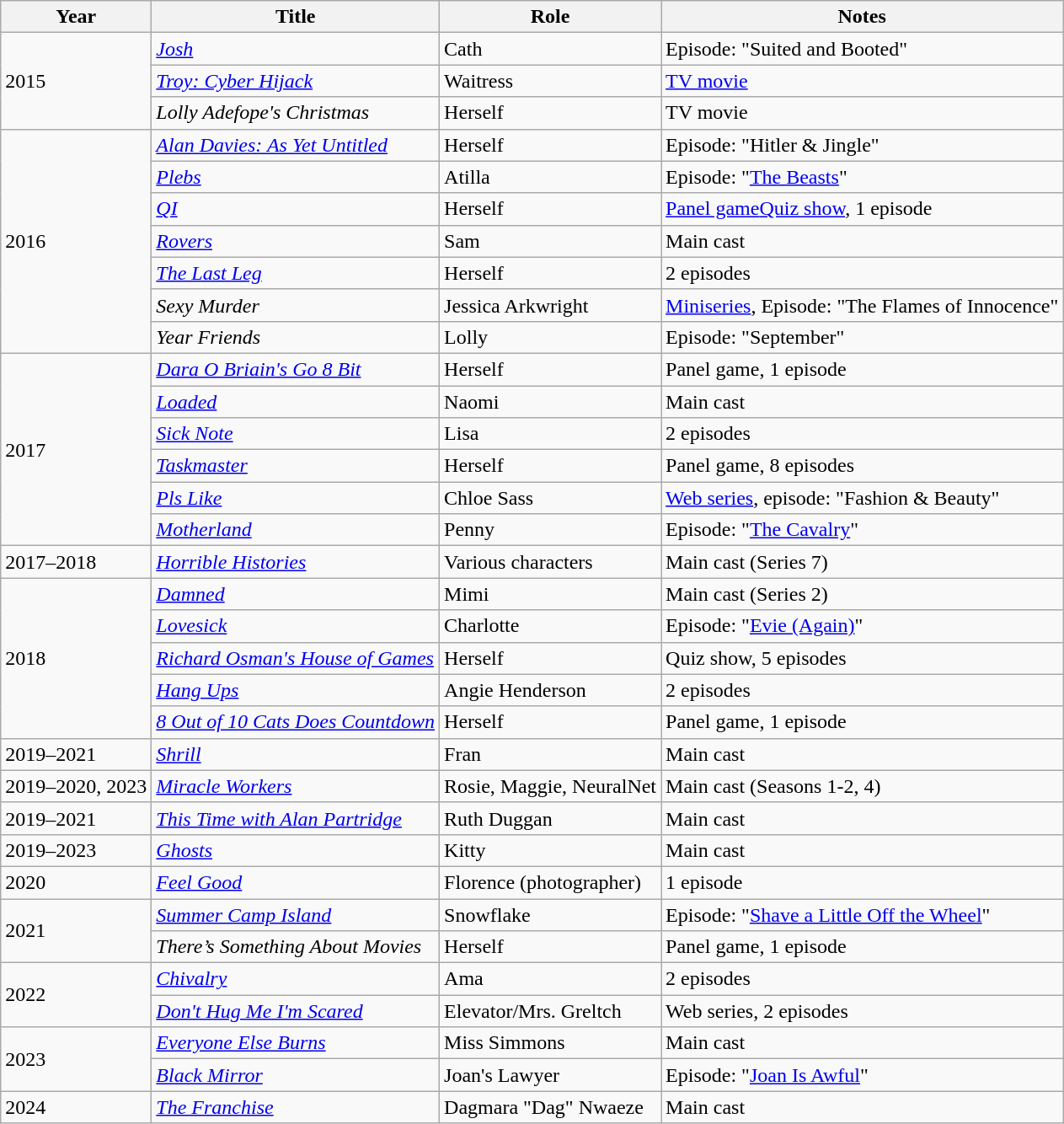<table class="wikitable sortable">
<tr>
<th>Year</th>
<th>Title</th>
<th>Role</th>
<th>Notes</th>
</tr>
<tr>
<td rowspan="3">2015</td>
<td><em><a href='#'>Josh</a></em></td>
<td>Cath</td>
<td>Episode: "Suited and Booted"</td>
</tr>
<tr>
<td><em><a href='#'>Troy: Cyber Hijack</a></em></td>
<td>Waitress</td>
<td><a href='#'>TV movie</a></td>
</tr>
<tr>
<td><em>Lolly Adefope's Christmas</em></td>
<td>Herself</td>
<td>TV movie</td>
</tr>
<tr>
<td rowspan="7">2016</td>
<td><em><a href='#'>Alan Davies: As Yet Untitled</a></em></td>
<td>Herself</td>
<td>Episode: "Hitler & Jingle"</td>
</tr>
<tr>
<td><em><a href='#'>Plebs</a></em></td>
<td>Atilla</td>
<td>Episode: "<a href='#'>The Beasts</a>"</td>
</tr>
<tr>
<td><em><a href='#'>QI</a></em></td>
<td>Herself</td>
<td><a href='#'>Panel game</a><a href='#'>Quiz show</a>, 1 episode</td>
</tr>
<tr>
<td><em><a href='#'>Rovers</a></em></td>
<td>Sam</td>
<td>Main cast</td>
</tr>
<tr>
<td><em><a href='#'>The Last Leg</a></em></td>
<td>Herself</td>
<td>2 episodes</td>
</tr>
<tr>
<td><em>Sexy Murder</em></td>
<td>Jessica Arkwright</td>
<td><a href='#'>Miniseries</a>, Episode: "The Flames of Innocence"</td>
</tr>
<tr>
<td><em>Year Friends</em></td>
<td>Lolly</td>
<td>Episode: "September"</td>
</tr>
<tr>
<td rowspan="6">2017</td>
<td><em><a href='#'>Dara O Briain's Go 8 Bit</a></em></td>
<td>Herself</td>
<td>Panel game, 1 episode</td>
</tr>
<tr>
<td><em><a href='#'>Loaded</a></em></td>
<td>Naomi</td>
<td>Main cast</td>
</tr>
<tr>
<td><em><a href='#'>Sick Note</a></em></td>
<td>Lisa</td>
<td>2 episodes</td>
</tr>
<tr>
<td><em><a href='#'>Taskmaster</a></em></td>
<td>Herself</td>
<td>Panel game, 8 episodes</td>
</tr>
<tr>
<td><em><a href='#'>Pls Like</a></em></td>
<td>Chloe Sass</td>
<td><a href='#'>Web series</a>, episode: "Fashion & Beauty"</td>
</tr>
<tr>
<td><em><a href='#'>Motherland</a></em></td>
<td>Penny</td>
<td>Episode: "<a href='#'>The Cavalry</a>"</td>
</tr>
<tr>
<td>2017–2018</td>
<td><em><a href='#'>Horrible Histories</a></em></td>
<td>Various characters</td>
<td>Main cast (Series 7)</td>
</tr>
<tr>
<td rowspan="5">2018</td>
<td><em><a href='#'>Damned</a></em></td>
<td>Mimi</td>
<td>Main cast (Series 2)</td>
</tr>
<tr>
<td><em><a href='#'>Lovesick</a></em></td>
<td>Charlotte</td>
<td>Episode: "<a href='#'>Evie (Again)</a>"</td>
</tr>
<tr>
<td><em><a href='#'>Richard Osman's House of Games</a></em></td>
<td>Herself</td>
<td>Quiz show, 5 episodes</td>
</tr>
<tr>
<td><em><a href='#'>Hang Ups</a></em></td>
<td>Angie Henderson</td>
<td>2 episodes</td>
</tr>
<tr>
<td><em><a href='#'>8 Out of 10 Cats Does Countdown</a></em></td>
<td>Herself</td>
<td>Panel game, 1 episode</td>
</tr>
<tr>
<td>2019–2021</td>
<td><em><a href='#'>Shrill</a></em></td>
<td>Fran</td>
<td>Main cast</td>
</tr>
<tr>
<td>2019–2020, 2023</td>
<td><em><a href='#'>Miracle Workers</a></em></td>
<td>Rosie, Maggie, NeuralNet</td>
<td>Main cast (Seasons 1-2, 4)</td>
</tr>
<tr>
<td>2019–2021</td>
<td><em><a href='#'>This Time with Alan Partridge</a></em></td>
<td>Ruth Duggan</td>
<td>Main cast</td>
</tr>
<tr>
<td>2019–2023</td>
<td><em><a href='#'>Ghosts</a></em></td>
<td>Kitty</td>
<td>Main cast</td>
</tr>
<tr>
<td>2020</td>
<td><em><a href='#'>Feel Good</a></em></td>
<td>Florence (photographer)</td>
<td>1 episode</td>
</tr>
<tr>
<td rowspan="2">2021</td>
<td><em><a href='#'>Summer Camp Island</a></em></td>
<td>Snowflake</td>
<td>Episode: "<a href='#'>Shave a Little Off the Wheel</a>"</td>
</tr>
<tr>
<td><em>There’s Something About Movies</em></td>
<td>Herself</td>
<td>Panel game, 1 episode</td>
</tr>
<tr>
<td rowspan="2">2022</td>
<td><em><a href='#'>Chivalry</a></em></td>
<td>Ama</td>
<td>2 episodes</td>
</tr>
<tr>
<td><em><a href='#'>Don't Hug Me I'm Scared</a></em></td>
<td>Elevator/Mrs. Greltch</td>
<td>Web series, 2 episodes</td>
</tr>
<tr>
<td rowspan="2">2023</td>
<td><em><a href='#'>Everyone Else Burns</a></em></td>
<td>Miss Simmons</td>
<td>Main cast</td>
</tr>
<tr>
<td><em><a href='#'>Black Mirror</a></em></td>
<td>Joan's Lawyer</td>
<td>Episode: "<a href='#'>Joan Is Awful</a>"</td>
</tr>
<tr>
<td>2024</td>
<td><em><a href='#'>The Franchise</a></em></td>
<td>Dagmara "Dag" Nwaeze</td>
<td>Main cast</td>
</tr>
</table>
